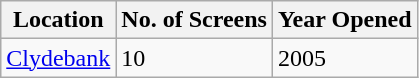<table class="wikitable">
<tr>
<th>Location</th>
<th>No. of Screens</th>
<th>Year Opened</th>
</tr>
<tr>
<td><a href='#'>Clydebank</a></td>
<td>10</td>
<td>2005</td>
</tr>
</table>
